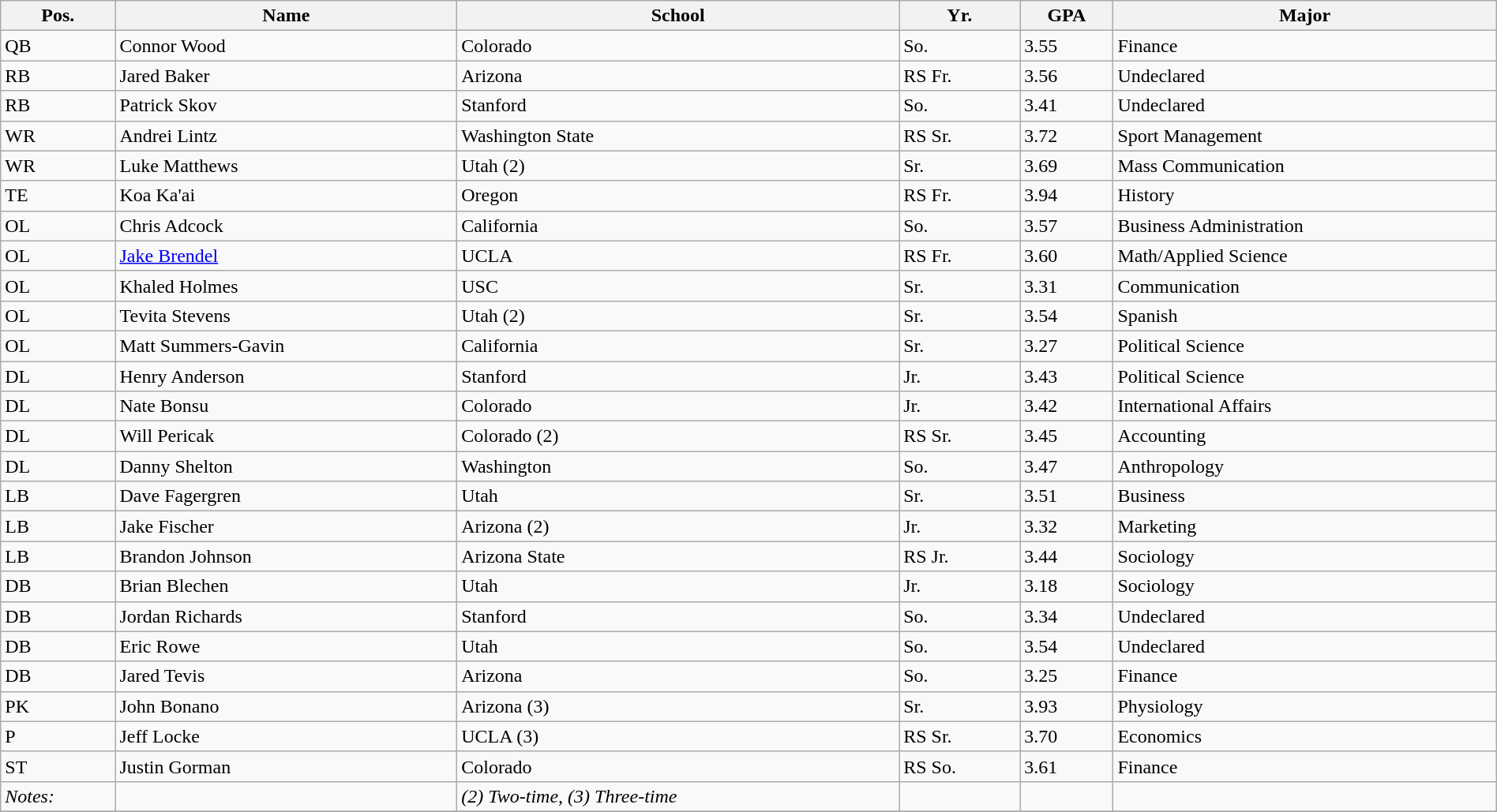<table class="wikitable sortable" style="width: 100%">
<tr>
<th>Pos.</th>
<th>Name</th>
<th>School</th>
<th>Yr.</th>
<th>GPA</th>
<th>Major</th>
</tr>
<tr>
<td>QB</td>
<td>Connor Wood</td>
<td>Colorado</td>
<td>So.</td>
<td>3.55</td>
<td>Finance</td>
</tr>
<tr>
<td>RB</td>
<td>Jared Baker</td>
<td>Arizona</td>
<td>RS Fr.</td>
<td>3.56</td>
<td>Undeclared</td>
</tr>
<tr>
<td>RB</td>
<td>Patrick Skov</td>
<td>Stanford</td>
<td>So.</td>
<td>3.41</td>
<td>Undeclared</td>
</tr>
<tr>
<td>WR</td>
<td>Andrei Lintz</td>
<td>Washington State</td>
<td>RS Sr.</td>
<td>3.72</td>
<td>Sport Management</td>
</tr>
<tr>
<td>WR</td>
<td>Luke Matthews</td>
<td>Utah (2)</td>
<td>Sr.</td>
<td>3.69</td>
<td>Mass Communication</td>
</tr>
<tr>
<td>TE</td>
<td>Koa Ka'ai</td>
<td>Oregon</td>
<td>RS Fr.</td>
<td>3.94</td>
<td>History</td>
</tr>
<tr>
<td>OL</td>
<td>Chris Adcock</td>
<td>California</td>
<td>So.</td>
<td>3.57</td>
<td>Business Administration</td>
</tr>
<tr>
<td>OL</td>
<td><a href='#'>Jake Brendel</a></td>
<td>UCLA</td>
<td>RS Fr.</td>
<td>3.60</td>
<td>Math/Applied Science</td>
</tr>
<tr>
<td>OL</td>
<td>Khaled Holmes</td>
<td>USC</td>
<td>Sr.</td>
<td>3.31</td>
<td>Communication</td>
</tr>
<tr>
<td>OL</td>
<td>Tevita Stevens</td>
<td>Utah (2)</td>
<td>Sr.</td>
<td>3.54</td>
<td>Spanish</td>
</tr>
<tr>
<td>OL</td>
<td>Matt Summers-Gavin</td>
<td>California</td>
<td>Sr.</td>
<td>3.27</td>
<td>Political Science</td>
</tr>
<tr>
<td>DL</td>
<td>Henry Anderson</td>
<td>Stanford</td>
<td>Jr.</td>
<td>3.43</td>
<td>Political Science</td>
</tr>
<tr>
<td>DL</td>
<td>Nate Bonsu</td>
<td>Colorado</td>
<td>Jr.</td>
<td>3.42</td>
<td>International Affairs</td>
</tr>
<tr>
<td>DL</td>
<td>Will Pericak</td>
<td>Colorado (2)</td>
<td>RS Sr.</td>
<td>3.45</td>
<td>Accounting</td>
</tr>
<tr>
<td>DL</td>
<td>Danny Shelton</td>
<td>Washington</td>
<td>So.</td>
<td>3.47</td>
<td>Anthropology</td>
</tr>
<tr>
<td>LB</td>
<td>Dave Fagergren</td>
<td>Utah</td>
<td>Sr.</td>
<td>3.51</td>
<td>Business</td>
</tr>
<tr>
<td>LB</td>
<td>Jake Fischer</td>
<td>Arizona (2)</td>
<td>Jr.</td>
<td>3.32</td>
<td>Marketing</td>
</tr>
<tr>
<td>LB</td>
<td>Brandon Johnson</td>
<td>Arizona State</td>
<td>RS Jr.</td>
<td>3.44</td>
<td>Sociology</td>
</tr>
<tr>
<td>DB</td>
<td>Brian Blechen</td>
<td>Utah</td>
<td>Jr.</td>
<td>3.18</td>
<td>Sociology</td>
</tr>
<tr>
<td>DB</td>
<td>Jordan Richards</td>
<td>Stanford</td>
<td>So.</td>
<td>3.34</td>
<td>Undeclared</td>
</tr>
<tr>
<td>DB</td>
<td>Eric Rowe</td>
<td>Utah</td>
<td>So.</td>
<td>3.54</td>
<td>Undeclared</td>
</tr>
<tr>
<td>DB</td>
<td>Jared Tevis</td>
<td>Arizona</td>
<td>So.</td>
<td>3.25</td>
<td>Finance</td>
</tr>
<tr>
<td>PK</td>
<td>John Bonano</td>
<td>Arizona (3)</td>
<td>Sr.</td>
<td>3.93</td>
<td>Physiology</td>
</tr>
<tr>
<td>P</td>
<td>Jeff Locke</td>
<td>UCLA (3)</td>
<td>RS Sr.</td>
<td>3.70</td>
<td>Economics</td>
</tr>
<tr>
<td>ST</td>
<td>Justin Gorman</td>
<td>Colorado</td>
<td>RS So.</td>
<td>3.61</td>
<td>Finance</td>
</tr>
<tr>
<td><em>Notes:</em></td>
<td></td>
<td><em>(2) Two-time, (3) Three-time</em></td>
<td></td>
<td></td>
<td></td>
</tr>
<tr>
</tr>
</table>
